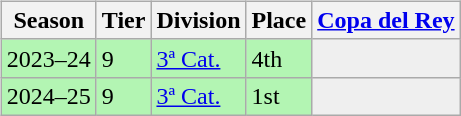<table>
<tr>
<td valign="top" width=0%><br><table class="wikitable">
<tr style="background:#f0f6fa;">
<th>Season</th>
<th>Tier</th>
<th>Division</th>
<th>Place</th>
<th><a href='#'>Copa del Rey</a></th>
</tr>
<tr>
<td style="background:#B3F5B3;">2023–24</td>
<td style="background:#B3F5B3;">9</td>
<td style="background:#B3F5B3;"><a href='#'>3ª Cat.</a></td>
<td style="background:#B3F5B3;">4th</td>
<th style="background:#efefef;"></th>
</tr>
<tr>
<td style="background:#B3F5B3;">2024–25</td>
<td style="background:#B3F5B3;">9</td>
<td style="background:#B3F5B3;"><a href='#'>3ª Cat.</a></td>
<td style="background:#B3F5B3;">1st</td>
<th style="background:#efefef;"></th>
</tr>
</table>
</td>
</tr>
</table>
